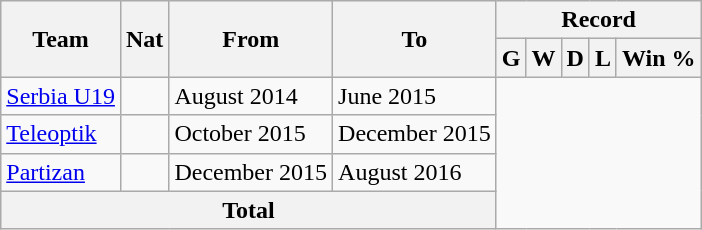<table class="wikitable" style="text-align: center">
<tr>
<th rowspan="2">Team</th>
<th rowspan="2">Nat</th>
<th rowspan="2">From</th>
<th rowspan="2">To</th>
<th colspan="5">Record</th>
</tr>
<tr>
<th>G</th>
<th>W</th>
<th>D</th>
<th>L</th>
<th>Win %</th>
</tr>
<tr>
<td align="left"><a href='#'>Serbia U19</a></td>
<td align="left"></td>
<td align="left">August 2014</td>
<td align="left">June 2015<br></td>
</tr>
<tr>
<td align="left"><a href='#'>Teleoptik</a></td>
<td align="left"></td>
<td align="left">October 2015</td>
<td align="left">December 2015<br></td>
</tr>
<tr>
<td align="left"><a href='#'>Partizan</a></td>
<td align="left"></td>
<td align="left">December 2015</td>
<td align="left">August 2016<br></td>
</tr>
<tr>
<th colspan="4">Total<br></th>
</tr>
</table>
